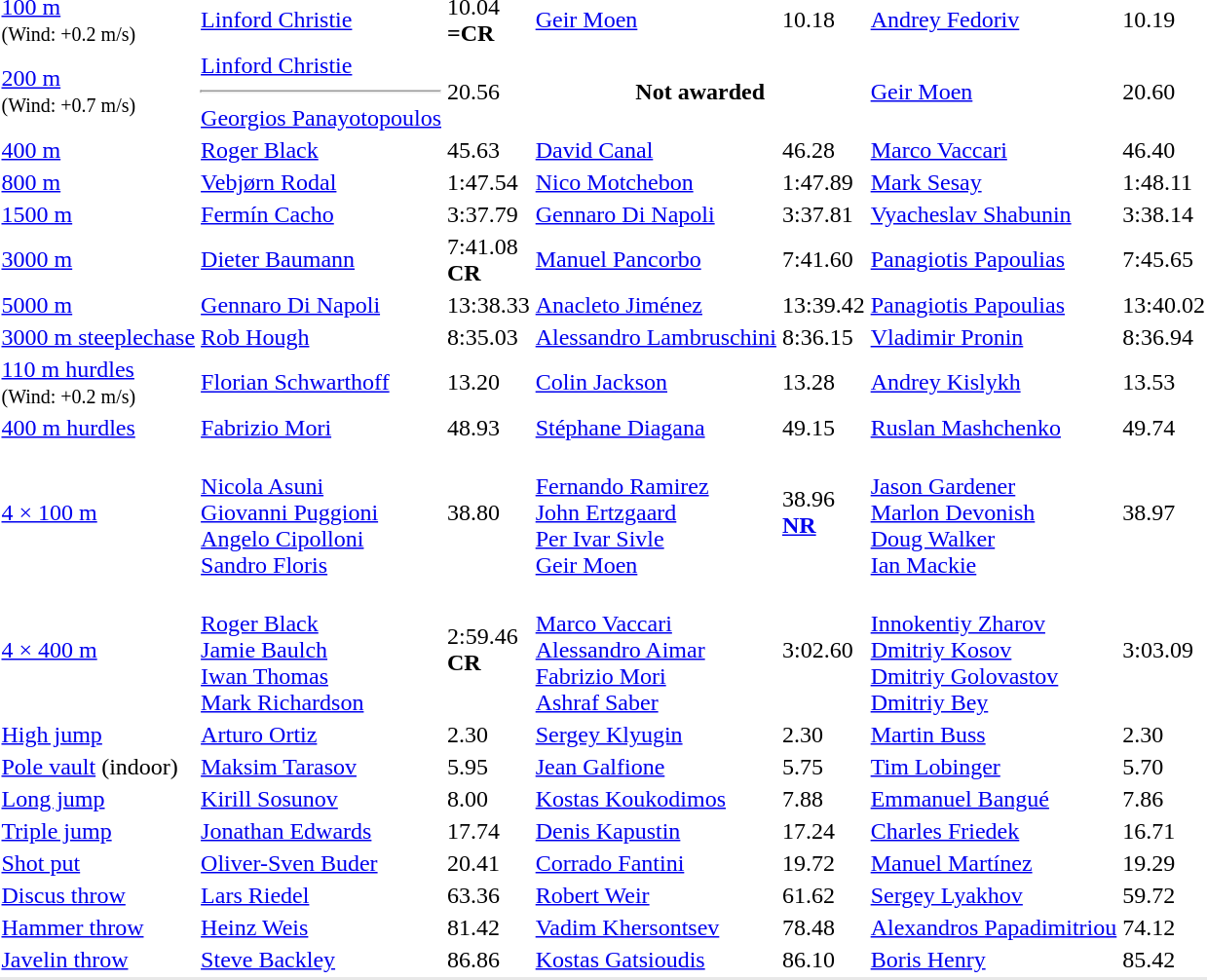<table>
<tr>
<td><a href='#'>100 m</a><br><small>(Wind: +0.2 m/s)</small></td>
<td><a href='#'>Linford Christie</a><br></td>
<td>10.04<br><strong>=CR</strong></td>
<td><a href='#'>Geir Moen</a><br></td>
<td>10.18</td>
<td><a href='#'>Andrey Fedoriv</a><br></td>
<td>10.19</td>
</tr>
<tr>
<td><a href='#'>200 m</a><br><small>(Wind: +0.7 m/s)</small></td>
<td><a href='#'>Linford Christie</a><br><hr><a href='#'>Georgios Panayotopoulos</a><br></td>
<td>20.56</td>
<th colspan=2>Not awarded</th>
<td><a href='#'>Geir Moen</a><br></td>
<td>20.60</td>
</tr>
<tr>
<td><a href='#'>400 m</a></td>
<td><a href='#'>Roger Black</a><br></td>
<td>45.63</td>
<td><a href='#'>David Canal</a><br></td>
<td>46.28</td>
<td><a href='#'>Marco Vaccari</a><br></td>
<td>46.40</td>
</tr>
<tr>
<td><a href='#'>800 m</a></td>
<td><a href='#'>Vebjørn Rodal</a><br></td>
<td>1:47.54</td>
<td><a href='#'>Nico Motchebon</a><br></td>
<td>1:47.89</td>
<td><a href='#'>Mark Sesay</a><br></td>
<td>1:48.11</td>
</tr>
<tr>
<td><a href='#'>1500 m</a></td>
<td><a href='#'>Fermín Cacho</a><br></td>
<td>3:37.79</td>
<td><a href='#'>Gennaro Di Napoli</a><br></td>
<td>3:37.81</td>
<td><a href='#'>Vyacheslav Shabunin</a><br></td>
<td>3:38.14</td>
</tr>
<tr>
<td><a href='#'>3000 m</a></td>
<td><a href='#'>Dieter Baumann</a><br></td>
<td>7:41.08<br><strong>CR</strong></td>
<td><a href='#'>Manuel Pancorbo</a><br></td>
<td>7:41.60</td>
<td><a href='#'>Panagiotis Papoulias</a><br></td>
<td>7:45.65</td>
</tr>
<tr>
<td><a href='#'>5000 m</a></td>
<td><a href='#'>Gennaro Di Napoli</a><br></td>
<td>13:38.33</td>
<td><a href='#'>Anacleto Jiménez</a><br></td>
<td>13:39.42</td>
<td><a href='#'>Panagiotis Papoulias</a><br></td>
<td>13:40.02</td>
</tr>
<tr>
<td><a href='#'>3000 m steeplechase</a></td>
<td><a href='#'>Rob Hough</a><br></td>
<td>8:35.03</td>
<td><a href='#'>Alessandro Lambruschini</a><br></td>
<td>8:36.15</td>
<td><a href='#'>Vladimir Pronin</a><br></td>
<td>8:36.94</td>
</tr>
<tr>
<td><a href='#'>110 m hurdles</a><br><small>(Wind: +0.2 m/s)</small></td>
<td><a href='#'>Florian Schwarthoff</a><br></td>
<td>13.20</td>
<td><a href='#'>Colin Jackson</a><br></td>
<td>13.28</td>
<td><a href='#'>Andrey Kislykh</a><br></td>
<td>13.53</td>
</tr>
<tr>
<td><a href='#'>400 m hurdles</a></td>
<td><a href='#'>Fabrizio Mori</a><br></td>
<td>48.93</td>
<td><a href='#'>Stéphane Diagana</a><br></td>
<td>49.15</td>
<td><a href='#'>Ruslan Mashchenko</a><br></td>
<td>49.74</td>
</tr>
<tr>
<td><a href='#'>4 × 100 m</a></td>
<td><br><a href='#'>Nicola Asuni</a><br><a href='#'>Giovanni Puggioni</a><br><a href='#'>Angelo Cipolloni</a><br><a href='#'>Sandro Floris</a></td>
<td>38.80</td>
<td><br><a href='#'>Fernando Ramirez</a><br><a href='#'>John Ertzgaard</a><br><a href='#'>Per Ivar Sivle</a><br><a href='#'>Geir Moen</a></td>
<td>38.96<br><strong><a href='#'>NR</a></strong></td>
<td><br><a href='#'>Jason Gardener</a><br><a href='#'>Marlon Devonish</a><br><a href='#'>Doug Walker</a><br><a href='#'>Ian Mackie</a></td>
<td>38.97</td>
</tr>
<tr>
<td><a href='#'>4 × 400 m</a></td>
<td><br><a href='#'>Roger Black</a><br><a href='#'>Jamie Baulch</a><br><a href='#'>Iwan Thomas</a><br><a href='#'>Mark Richardson</a></td>
<td>2:59.46<br><strong>CR</strong></td>
<td><br><a href='#'>Marco Vaccari</a><br><a href='#'>Alessandro Aimar</a><br><a href='#'>Fabrizio Mori</a><br><a href='#'>Ashraf Saber</a></td>
<td>3:02.60</td>
<td><br><a href='#'>Innokentiy Zharov</a><br><a href='#'>Dmitriy Kosov</a><br><a href='#'>Dmitriy Golovastov</a><br><a href='#'>Dmitriy Bey</a></td>
<td>3:03.09</td>
</tr>
<tr>
<td><a href='#'>High jump</a></td>
<td><a href='#'>Arturo Ortiz</a><br></td>
<td>2.30</td>
<td><a href='#'>Sergey Klyugin </a><br></td>
<td>2.30</td>
<td><a href='#'>Martin Buss</a><br></td>
<td>2.30</td>
</tr>
<tr>
<td><a href='#'>Pole vault</a> (indoor)</td>
<td><a href='#'>Maksim Tarasov</a><br></td>
<td>5.95</td>
<td><a href='#'>Jean Galfione</a><br></td>
<td>5.75</td>
<td><a href='#'>Tim Lobinger</a><br></td>
<td>5.70</td>
</tr>
<tr>
<td><a href='#'>Long jump</a></td>
<td><a href='#'>Kirill Sosunov</a><br></td>
<td>8.00</td>
<td><a href='#'>Kostas Koukodimos</a><br></td>
<td>7.88</td>
<td><a href='#'>Emmanuel Bangué</a><br></td>
<td>7.86</td>
</tr>
<tr>
<td><a href='#'>Triple jump</a></td>
<td><a href='#'>Jonathan Edwards</a><br></td>
<td>17.74</td>
<td><a href='#'>Denis Kapustin</a><br></td>
<td>17.24</td>
<td><a href='#'>Charles Friedek</a><br></td>
<td>16.71</td>
</tr>
<tr>
<td><a href='#'>Shot put</a></td>
<td><a href='#'>Oliver-Sven Buder</a><br></td>
<td>20.41</td>
<td><a href='#'>Corrado Fantini</a><br></td>
<td>19.72</td>
<td><a href='#'>Manuel Martínez</a><br></td>
<td>19.29</td>
</tr>
<tr>
<td><a href='#'>Discus throw</a></td>
<td><a href='#'>Lars Riedel</a><br></td>
<td>63.36</td>
<td><a href='#'>Robert Weir</a><br></td>
<td>61.62</td>
<td><a href='#'>Sergey Lyakhov</a><br></td>
<td>59.72</td>
</tr>
<tr>
<td><a href='#'>Hammer throw</a></td>
<td><a href='#'>Heinz Weis</a><br></td>
<td>81.42</td>
<td><a href='#'>Vadim Khersontsev</a><br></td>
<td>78.48</td>
<td><a href='#'>Alexandros Papadimitriou</a><br></td>
<td>74.12</td>
</tr>
<tr>
<td><a href='#'>Javelin throw</a></td>
<td><a href='#'>Steve Backley</a><br></td>
<td>86.86</td>
<td><a href='#'>Kostas Gatsioudis</a><br></td>
<td>86.10</td>
<td><a href='#'>Boris Henry</a><br></td>
<td>85.42</td>
</tr>
<tr style="background:#e8e8e8;">
<td colspan=7></td>
</tr>
</table>
